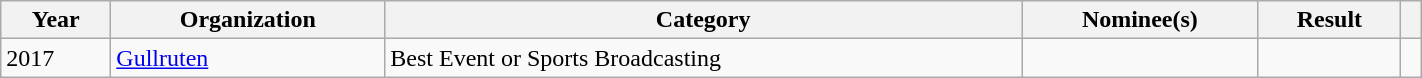<table class="wikitable" width="75%">
<tr>
<th>Year</th>
<th>Organization</th>
<th>Category</th>
<th>Nominee(s)</th>
<th>Result</th>
<th></th>
</tr>
<tr>
<td>2017</td>
<td><a href='#'>Gullruten</a></td>
<td>Best Event or Sports Broadcasting</td>
<td></td>
<td></td>
<td></td>
</tr>
</table>
